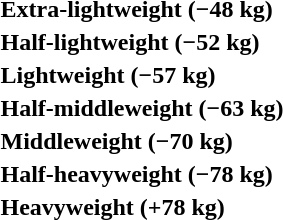<table>
<tr>
<th rowspan=2 style="text-align:left;">Extra-lightweight (−48 kg)</th>
<td rowspan=2></td>
<td rowspan=2></td>
<td></td>
</tr>
<tr>
<td></td>
</tr>
<tr>
<th rowspan=2 style="text-align:left;">Half-lightweight (−52 kg)</th>
<td rowspan=2></td>
<td rowspan=2></td>
<td></td>
</tr>
<tr>
<td></td>
</tr>
<tr>
<th rowspan=2 style="text-align:left;">Lightweight (−57 kg)</th>
<td rowspan=2></td>
<td rowspan=2></td>
<td></td>
</tr>
<tr>
<td></td>
</tr>
<tr>
<th rowspan=2 style="text-align:left;">Half-middleweight (−63 kg)</th>
<td rowspan=2></td>
<td rowspan=2></td>
<td></td>
</tr>
<tr>
<td></td>
</tr>
<tr>
<th rowspan=2 style="text-align:left;">Middleweight (−70 kg)</th>
<td rowspan=2></td>
<td rowspan=2></td>
<td></td>
</tr>
<tr>
<td></td>
</tr>
<tr>
<th rowspan=2 style="text-align:left;">Half-heavyweight (−78 kg)</th>
<td rowspan=2></td>
<td rowspan=2></td>
<td></td>
</tr>
<tr>
<td></td>
</tr>
<tr>
<th rowspan=2 style="text-align:left;">Heavyweight (+78 kg)</th>
<td rowspan=2></td>
<td rowspan=2></td>
<td></td>
</tr>
<tr>
<td></td>
</tr>
</table>
